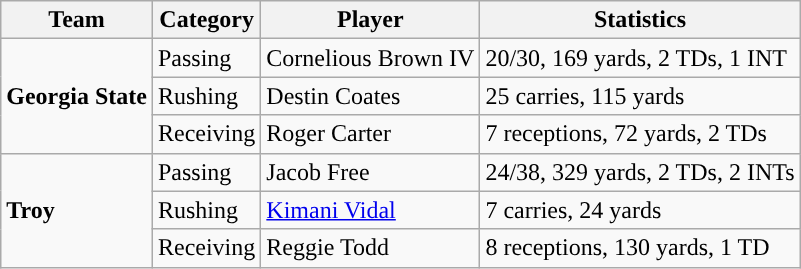<table class="wikitable" style="float: left;">
<tr>
<th>Team</th>
<th>Category</th>
<th>Player</th>
<th>Statistics</th>
</tr>
<tr>
<td rowspan=3><strong>Georgia State</strong></td>
<td>Passing</td>
<td>Cornelious Brown IV</td>
<td>20/30, 169 yards, 2 TDs, 1 INT</td>
</tr>
<tr>
<td>Rushing</td>
<td>Destin Coates</td>
<td>25 carries, 115 yards</td>
</tr>
<tr>
<td>Receiving</td>
<td>Roger Carter</td>
<td>7 receptions, 72 yards, 2 TDs</td>
</tr>
<tr>
<td rowspan=3><strong>Troy</strong></td>
<td>Passing</td>
<td>Jacob Free</td>
<td>24/38, 329 yards, 2 TDs, 2 INTs</td>
</tr>
<tr>
<td>Rushing</td>
<td><a href='#'>Kimani Vidal</a></td>
<td>7 carries, 24 yards</td>
</tr>
<tr>
<td>Receiving</td>
<td>Reggie Todd</td>
<td>8 receptions, 130 yards, 1 TD</td>
</tr>
</table>
